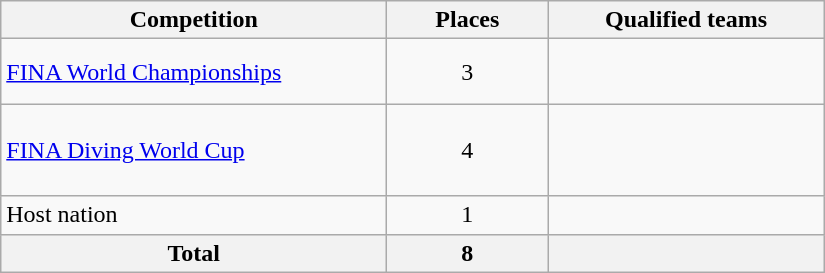<table class="wikitable" width=550>
<tr>
<th width=250>Competition</th>
<th width=100>Places</th>
<th>Qualified teams</th>
</tr>
<tr>
<td><a href='#'>FINA World Championships</a></td>
<td style="text-align:center">3</td>
<td><br><br></td>
</tr>
<tr>
<td><a href='#'>FINA Diving World Cup</a></td>
<td style="text-align:center">4</td>
<td><br><br><br></td>
</tr>
<tr>
<td>Host nation</td>
<td style="text-align:center">1</td>
<td></td>
</tr>
<tr>
<th>Total</th>
<th>8</th>
<th></th>
</tr>
</table>
